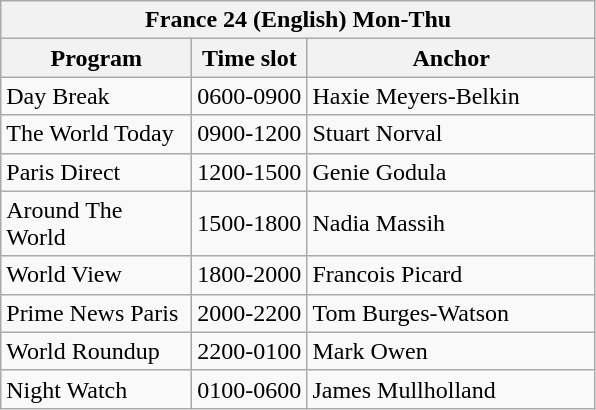<table class="wikitable">
<tr>
<th colspan=3>France 24 (English) Mon-Thu</th>
</tr>
<tr>
<th width=120>Program</th>
<th>Time slot</th>
<th width=185>Anchor</th>
</tr>
<tr>
<td>Day Break</td>
<td>0600-0900</td>
<td>Haxie Meyers-Belkin</td>
</tr>
<tr>
<td>The World Today</td>
<td>0900-1200</td>
<td>Stuart Norval</td>
</tr>
<tr>
<td>Paris Direct</td>
<td>1200-1500</td>
<td>Genie Godula</td>
</tr>
<tr>
<td>Around The World</td>
<td>1500-1800</td>
<td>Nadia Massih</td>
</tr>
<tr>
<td>World View</td>
<td>1800-2000</td>
<td>Francois Picard</td>
</tr>
<tr>
<td>Prime News Paris</td>
<td>2000-2200</td>
<td>Tom Burges-Watson</td>
</tr>
<tr>
<td>World Roundup</td>
<td>2200-0100</td>
<td>Mark Owen</td>
</tr>
<tr>
<td>Night Watch</td>
<td>0100-0600</td>
<td>James Mullholland</td>
</tr>
</table>
